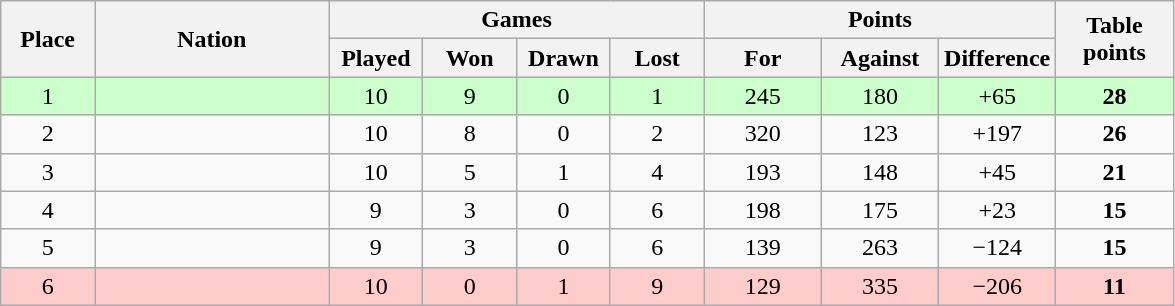<table class="wikitable" style="text-align:center">
<tr>
<th rowspan=2 width="8%">Place</th>
<th rowspan=2 width="20%">Nation</th>
<th colspan=4 width="32%">Games</th>
<th colspan=3 width="30%">Points</th>
<th rowspan=2 width="10%">Table<br>points</th>
</tr>
<tr>
<th width="8%">Played</th>
<th width="8%">Won</th>
<th width="8%">Drawn</th>
<th width="8%">Lost</th>
<th width="10%">For</th>
<th width="10%">Against</th>
<th width="10%">Difference</th>
</tr>
<tr bgcolor=#ccffcc>
<td>1</td>
<td align=left></td>
<td>10</td>
<td>9</td>
<td>0</td>
<td>1</td>
<td>245</td>
<td>180</td>
<td>+65</td>
<td><strong>28</strong></td>
</tr>
<tr>
<td>2</td>
<td align=left></td>
<td>10</td>
<td>8</td>
<td>0</td>
<td>2</td>
<td>320</td>
<td>123</td>
<td>+197</td>
<td><strong>26</strong></td>
</tr>
<tr>
<td>3</td>
<td align=left></td>
<td>10</td>
<td>5</td>
<td>1</td>
<td>4</td>
<td>193</td>
<td>148</td>
<td>+45</td>
<td><strong>21</strong></td>
</tr>
<tr>
<td>4</td>
<td align=left></td>
<td>9</td>
<td>3</td>
<td>0</td>
<td>6</td>
<td>198</td>
<td>175</td>
<td>+23</td>
<td><strong>15</strong></td>
</tr>
<tr>
<td>5</td>
<td align=left></td>
<td>9</td>
<td>3</td>
<td>0</td>
<td>6</td>
<td>139</td>
<td>263</td>
<td>−124</td>
<td><strong>15</strong></td>
</tr>
<tr bgcolor=#ffcccc>
<td>6</td>
<td align=left></td>
<td>10</td>
<td>0</td>
<td>1</td>
<td>9</td>
<td>129</td>
<td>335</td>
<td>−206</td>
<td><strong>11</strong></td>
</tr>
</table>
